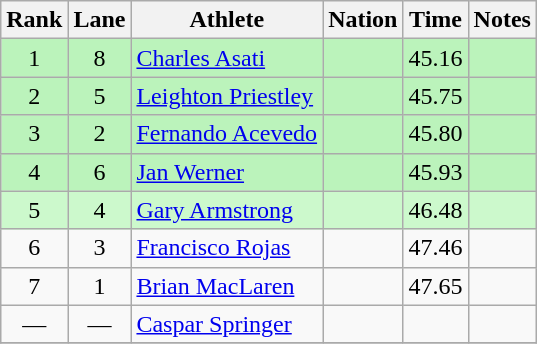<table class="wikitable sortable" style="text-align:center">
<tr>
<th>Rank</th>
<th>Lane</th>
<th>Athlete</th>
<th>Nation</th>
<th>Time</th>
<th>Notes</th>
</tr>
<tr bgcolor=bbf3bb>
<td>1</td>
<td>8</td>
<td align=left><a href='#'>Charles Asati</a></td>
<td align=left></td>
<td>45.16</td>
<td></td>
</tr>
<tr bgcolor=bbf3bb>
<td>2</td>
<td>5</td>
<td align=left><a href='#'>Leighton Priestley</a></td>
<td align=left></td>
<td>45.75</td>
<td></td>
</tr>
<tr bgcolor=bbf3bb>
<td>3</td>
<td>2</td>
<td align=left><a href='#'>Fernando Acevedo</a></td>
<td align=left></td>
<td>45.80</td>
<td></td>
</tr>
<tr bgcolor=bbf3bb>
<td>4</td>
<td>6</td>
<td align=left><a href='#'>Jan Werner</a></td>
<td align=left></td>
<td>45.93</td>
<td></td>
</tr>
<tr bgcolor=ccf9cc>
<td>5</td>
<td>4</td>
<td align=left><a href='#'>Gary Armstrong</a></td>
<td align=left></td>
<td>46.48</td>
<td></td>
</tr>
<tr>
<td>6</td>
<td>3</td>
<td align=left><a href='#'>Francisco Rojas</a></td>
<td align=left></td>
<td>47.46</td>
<td></td>
</tr>
<tr>
<td>7</td>
<td>1</td>
<td align=left><a href='#'>Brian MacLaren</a></td>
<td align=left></td>
<td>47.65</td>
<td></td>
</tr>
<tr>
<td data-sort-value=8>—</td>
<td>—</td>
<td align=left><a href='#'>Caspar Springer</a></td>
<td align=left></td>
<td></td>
<td></td>
</tr>
<tr>
</tr>
</table>
